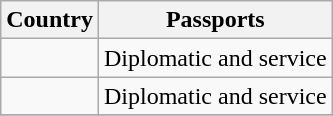<table class="wikitable">
<tr>
<th>Country</th>
<th>Passports</th>
</tr>
<tr>
<td></td>
<td>Diplomatic and service</td>
</tr>
<tr>
<td></td>
<td>Diplomatic and service</td>
</tr>
<tr>
</tr>
</table>
